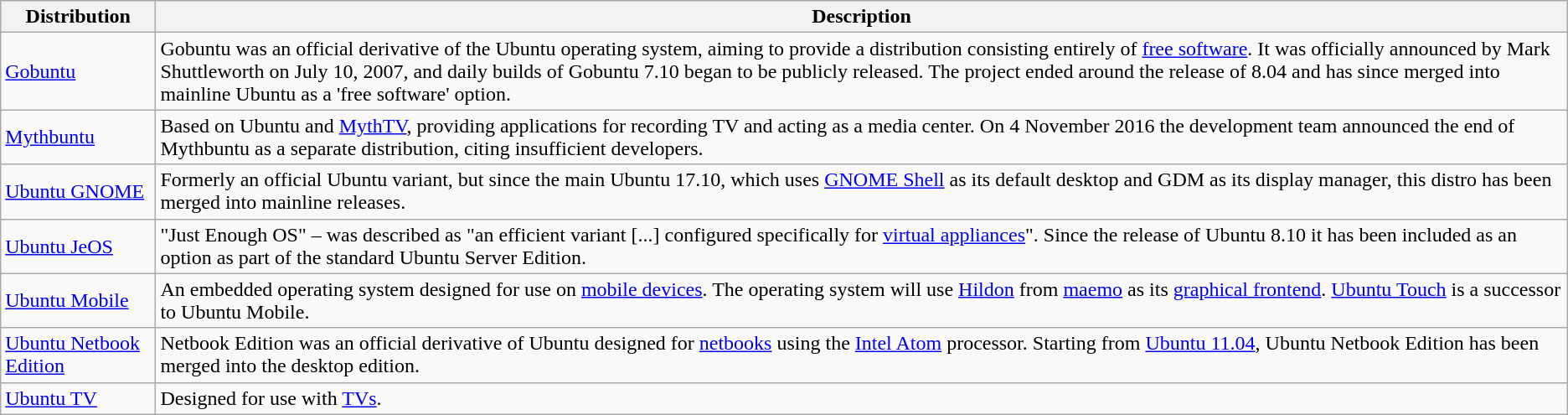<table class="wikitable">
<tr>
<th>Distribution</th>
<th>Description</th>
</tr>
<tr>
<td><a href='#'>Gobuntu</a></td>
<td>Gobuntu was an official derivative of the Ubuntu operating system, aiming to provide a distribution consisting entirely of <a href='#'>free software</a>. It was officially announced by Mark Shuttleworth on July 10, 2007, and daily builds of Gobuntu 7.10 began to be publicly released. The project ended around the release of 8.04 and has since merged into mainline Ubuntu as a 'free software' option.</td>
</tr>
<tr>
<td><a href='#'>Mythbuntu</a></td>
<td>Based on Ubuntu and <a href='#'>MythTV</a>, providing applications for recording TV and acting as a media center. On 4 November 2016 the development team announced the end of Mythbuntu as a separate distribution, citing insufficient developers.</td>
</tr>
<tr>
<td><a href='#'>Ubuntu GNOME</a></td>
<td>Formerly an official Ubuntu variant, but since the main Ubuntu 17.10, which uses <a href='#'>GNOME Shell</a> as its default desktop and GDM as its display manager, this distro has been merged into mainline releases.</td>
</tr>
<tr>
<td><a href='#'>Ubuntu JeOS</a></td>
<td>"Just Enough OS" – was described as "an efficient variant [...] configured specifically for <a href='#'>virtual appliances</a>". Since the release of Ubuntu 8.10 it has been included as an option as part of the standard Ubuntu Server Edition.</td>
</tr>
<tr>
<td><a href='#'>Ubuntu Mobile</a></td>
<td>An embedded operating system designed for use on <a href='#'>mobile devices</a>. The operating system will use <a href='#'>Hildon</a> from <a href='#'>maemo</a> as its <a href='#'>graphical frontend</a>. <a href='#'>Ubuntu Touch</a> is a successor to Ubuntu Mobile.</td>
</tr>
<tr>
<td><a href='#'>Ubuntu Netbook Edition</a></td>
<td>Netbook Edition was an official derivative of Ubuntu designed for <a href='#'>netbooks</a> using the <a href='#'>Intel Atom</a> processor. Starting from <a href='#'>Ubuntu 11.04</a>, Ubuntu Netbook Edition has been merged into the desktop edition.</td>
</tr>
<tr>
<td><a href='#'>Ubuntu TV</a></td>
<td>Designed for use with <a href='#'>TVs</a>.</td>
</tr>
</table>
